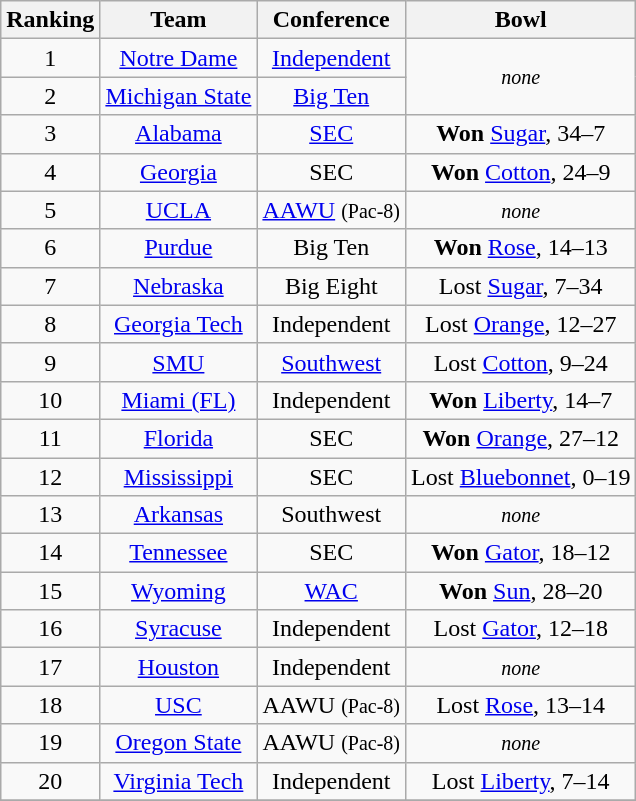<table class=wikitable style="text-align:center">
<tr>
<th>Ranking</th>
<th>Team</th>
<th>Conference</th>
<th>Bowl</th>
</tr>
<tr>
<td>1</td>
<td><a href='#'>Notre Dame</a></td>
<td><a href='#'>Independent</a></td>
<td rowspan=2><small><em>none</em></small></td>
</tr>
<tr>
<td>2</td>
<td><a href='#'>Michigan State</a></td>
<td><a href='#'>Big Ten</a></td>
</tr>
<tr>
<td>3</td>
<td><a href='#'>Alabama</a></td>
<td><a href='#'>SEC</a></td>
<td><strong>Won</strong> <a href='#'>Sugar</a>, 34–7</td>
</tr>
<tr>
<td>4</td>
<td><a href='#'>Georgia</a></td>
<td>SEC</td>
<td><strong>Won</strong> <a href='#'>Cotton</a>, 24–9</td>
</tr>
<tr>
<td>5</td>
<td><a href='#'>UCLA</a></td>
<td><a href='#'>AAWU</a> <small>(Pac-8)</small></td>
<td><small><em>none</em></small></td>
</tr>
<tr>
<td>6</td>
<td><a href='#'>Purdue</a></td>
<td>Big Ten</td>
<td><strong>Won</strong> <a href='#'>Rose</a>, 14–13</td>
</tr>
<tr>
<td>7</td>
<td><a href='#'>Nebraska</a></td>
<td>Big Eight</td>
<td>Lost <a href='#'>Sugar</a>, 7–34</td>
</tr>
<tr>
<td>8</td>
<td><a href='#'>Georgia Tech</a></td>
<td>Independent</td>
<td>Lost <a href='#'>Orange</a>, 12–27</td>
</tr>
<tr>
<td>9</td>
<td><a href='#'>SMU</a></td>
<td><a href='#'>Southwest</a></td>
<td>Lost <a href='#'>Cotton</a>, 9–24</td>
</tr>
<tr>
<td>10</td>
<td><a href='#'>Miami (FL)</a></td>
<td>Independent</td>
<td><strong>Won</strong> <a href='#'>Liberty</a>, 14–7</td>
</tr>
<tr>
<td>11</td>
<td><a href='#'>Florida</a></td>
<td>SEC</td>
<td><strong>Won</strong> <a href='#'>Orange</a>, 27–12</td>
</tr>
<tr>
<td>12</td>
<td><a href='#'>Mississippi</a></td>
<td>SEC</td>
<td>Lost <a href='#'>Bluebonnet</a>, 0–19</td>
</tr>
<tr>
<td>13</td>
<td><a href='#'>Arkansas</a></td>
<td>Southwest</td>
<td><small><em>none</em></small></td>
</tr>
<tr>
<td>14</td>
<td><a href='#'>Tennessee</a></td>
<td>SEC</td>
<td><strong>Won</strong> <a href='#'>Gator</a>, 18–12</td>
</tr>
<tr>
<td>15</td>
<td><a href='#'>Wyoming</a></td>
<td><a href='#'>WAC</a></td>
<td><strong>Won</strong> <a href='#'>Sun</a>, 28–20</td>
</tr>
<tr>
<td>16</td>
<td><a href='#'>Syracuse</a></td>
<td>Independent</td>
<td>Lost <a href='#'>Gator</a>, 12–18</td>
</tr>
<tr>
<td>17</td>
<td><a href='#'>Houston</a></td>
<td>Independent</td>
<td><small><em>none</em></small></td>
</tr>
<tr>
<td>18</td>
<td><a href='#'>USC</a></td>
<td>AAWU <small>(Pac-8)</small></td>
<td>Lost <a href='#'>Rose</a>, 13–14</td>
</tr>
<tr>
<td>19</td>
<td><a href='#'>Oregon State</a></td>
<td>AAWU <small>(Pac-8)</small></td>
<td><small><em>none</em></small></td>
</tr>
<tr>
<td>20</td>
<td><a href='#'>Virginia Tech</a></td>
<td>Independent</td>
<td>Lost <a href='#'>Liberty</a>, 7–14</td>
</tr>
<tr>
</tr>
</table>
